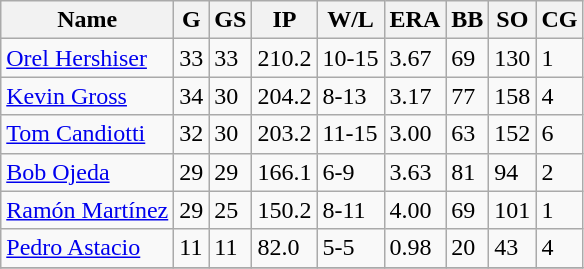<table class="wikitable sortable" style="text-align:left">
<tr>
<th>Name</th>
<th>G</th>
<th>GS</th>
<th>IP</th>
<th>W/L</th>
<th>ERA</th>
<th>BB</th>
<th>SO</th>
<th>CG</th>
</tr>
<tr>
<td><a href='#'>Orel Hershiser</a></td>
<td>33</td>
<td>33</td>
<td>210.2</td>
<td>10-15</td>
<td>3.67</td>
<td>69</td>
<td>130</td>
<td>1</td>
</tr>
<tr>
<td><a href='#'>Kevin Gross</a></td>
<td>34</td>
<td>30</td>
<td>204.2</td>
<td>8-13</td>
<td>3.17</td>
<td>77</td>
<td>158</td>
<td>4</td>
</tr>
<tr>
<td><a href='#'>Tom Candiotti</a></td>
<td>32</td>
<td>30</td>
<td>203.2</td>
<td>11-15</td>
<td>3.00</td>
<td>63</td>
<td>152</td>
<td>6</td>
</tr>
<tr>
<td><a href='#'>Bob Ojeda</a></td>
<td>29</td>
<td>29</td>
<td>166.1</td>
<td>6-9</td>
<td>3.63</td>
<td>81</td>
<td>94</td>
<td>2</td>
</tr>
<tr>
<td><a href='#'>Ramón Martínez</a></td>
<td>29</td>
<td>25</td>
<td>150.2</td>
<td>8-11</td>
<td>4.00</td>
<td>69</td>
<td>101</td>
<td>1</td>
</tr>
<tr>
<td><a href='#'>Pedro Astacio</a></td>
<td>11</td>
<td>11</td>
<td>82.0</td>
<td>5-5</td>
<td>0.98</td>
<td>20</td>
<td>43</td>
<td>4</td>
</tr>
<tr>
</tr>
</table>
